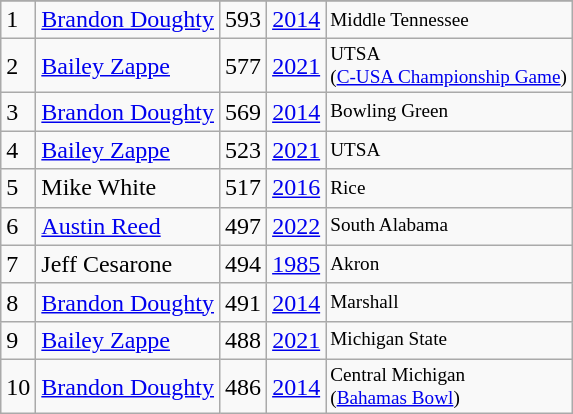<table class="wikitable">
<tr>
</tr>
<tr>
<td>1</td>
<td><a href='#'>Brandon Doughty</a></td>
<td>593</td>
<td><a href='#'>2014</a></td>
<td style="font-size:80%;">Middle Tennessee</td>
</tr>
<tr>
<td>2</td>
<td><a href='#'>Bailey Zappe</a></td>
<td>577</td>
<td><a href='#'>2021</a></td>
<td style="font-size:80%;">UTSA<br>(<a href='#'>C-USA Championship Game</a>)</td>
</tr>
<tr>
<td>3</td>
<td><a href='#'>Brandon Doughty</a></td>
<td>569</td>
<td><a href='#'>2014</a></td>
<td style="font-size:80%;">Bowling Green</td>
</tr>
<tr>
<td>4</td>
<td><a href='#'>Bailey Zappe</a></td>
<td>523</td>
<td><a href='#'>2021</a></td>
<td style="font-size:80%;">UTSA</td>
</tr>
<tr>
<td>5</td>
<td>Mike White</td>
<td>517</td>
<td><a href='#'>2016</a></td>
<td style="font-size:80%;">Rice</td>
</tr>
<tr>
<td>6</td>
<td><a href='#'>Austin Reed</a></td>
<td>497</td>
<td><a href='#'>2022</a></td>
<td style="font-size:80%;">South Alabama</td>
</tr>
<tr>
<td>7</td>
<td>Jeff Cesarone</td>
<td>494</td>
<td><a href='#'>1985</a></td>
<td style="font-size:80%;">Akron</td>
</tr>
<tr>
<td>8</td>
<td><a href='#'>Brandon Doughty</a></td>
<td>491</td>
<td><a href='#'>2014</a></td>
<td style="font-size:80%;">Marshall</td>
</tr>
<tr>
<td>9</td>
<td><a href='#'>Bailey Zappe</a></td>
<td>488</td>
<td><a href='#'>2021</a></td>
<td style="font-size:80%;">Michigan State</td>
</tr>
<tr>
<td>10</td>
<td><a href='#'>Brandon Doughty</a></td>
<td>486</td>
<td><a href='#'>2014</a></td>
<td style="font-size:80%;">Central Michigan<br>(<a href='#'>Bahamas Bowl</a>)</td>
</tr>
</table>
